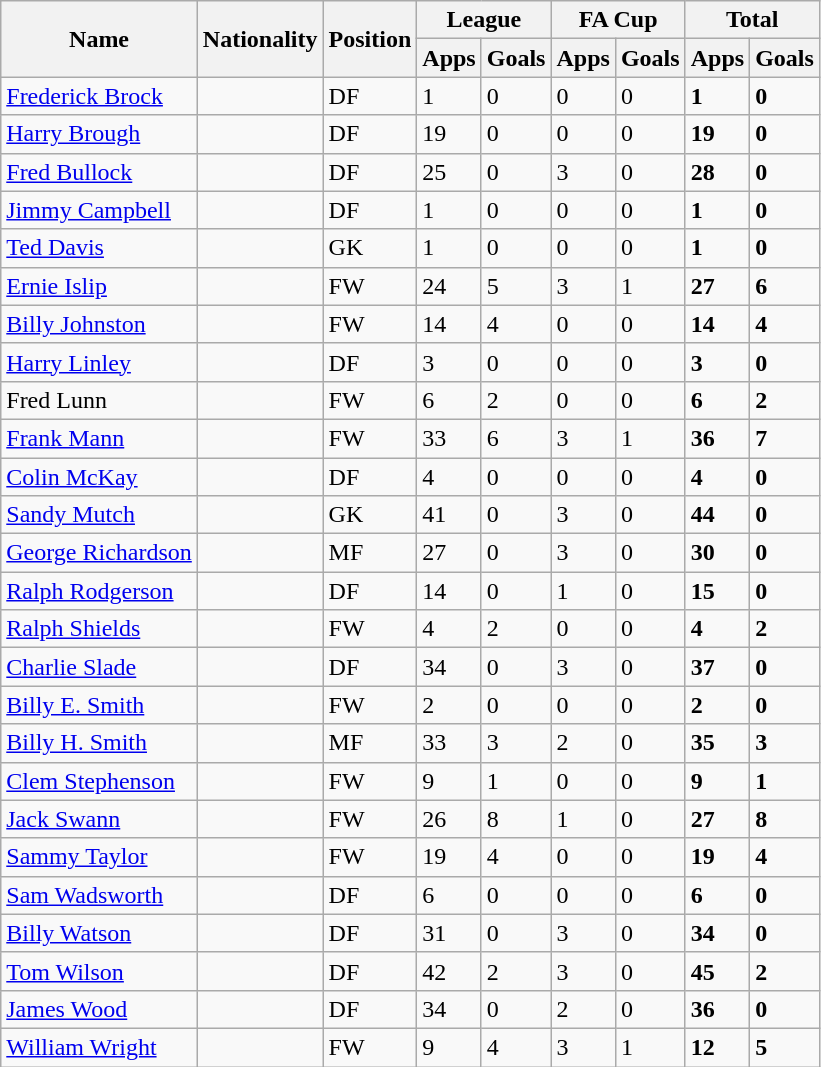<table class="wikitable sortable">
<tr>
<th scope=col rowspan=2>Name</th>
<th scope=col rowspan=2>Nationality</th>
<th scope=col rowspan=2>Position</th>
<th colspan=2>League</th>
<th colspan=2>FA Cup</th>
<th colspan=2>Total</th>
</tr>
<tr>
<th>Apps</th>
<th>Goals</th>
<th>Apps</th>
<th>Goals</th>
<th>Apps</th>
<th>Goals</th>
</tr>
<tr>
<td><a href='#'>Frederick Brock</a></td>
<td></td>
<td>DF</td>
<td>1</td>
<td>0</td>
<td>0</td>
<td>0</td>
<td><strong>1</strong></td>
<td><strong>0</strong></td>
</tr>
<tr>
<td><a href='#'>Harry Brough</a></td>
<td></td>
<td>DF</td>
<td>19</td>
<td>0</td>
<td>0</td>
<td>0</td>
<td><strong>19</strong></td>
<td><strong>0</strong></td>
</tr>
<tr>
<td><a href='#'>Fred Bullock</a></td>
<td></td>
<td>DF</td>
<td>25</td>
<td>0</td>
<td>3</td>
<td>0</td>
<td><strong>28</strong></td>
<td><strong>0</strong></td>
</tr>
<tr>
<td><a href='#'>Jimmy Campbell</a></td>
<td></td>
<td>DF</td>
<td>1</td>
<td>0</td>
<td>0</td>
<td>0</td>
<td><strong>1</strong></td>
<td><strong>0</strong></td>
</tr>
<tr>
<td><a href='#'>Ted Davis</a></td>
<td></td>
<td>GK</td>
<td>1</td>
<td>0</td>
<td>0</td>
<td>0</td>
<td><strong>1</strong></td>
<td><strong>0</strong></td>
</tr>
<tr>
<td><a href='#'>Ernie Islip</a></td>
<td></td>
<td>FW</td>
<td>24</td>
<td>5</td>
<td>3</td>
<td>1</td>
<td><strong>27</strong></td>
<td><strong>6</strong></td>
</tr>
<tr>
<td><a href='#'>Billy Johnston</a></td>
<td></td>
<td>FW</td>
<td>14</td>
<td>4</td>
<td>0</td>
<td>0</td>
<td><strong>14</strong></td>
<td><strong>4</strong></td>
</tr>
<tr>
<td><a href='#'>Harry Linley</a></td>
<td></td>
<td>DF</td>
<td>3</td>
<td>0</td>
<td>0</td>
<td>0</td>
<td><strong>3</strong></td>
<td><strong>0</strong></td>
</tr>
<tr>
<td>Fred Lunn</td>
<td></td>
<td>FW</td>
<td>6</td>
<td>2</td>
<td>0</td>
<td>0</td>
<td><strong>6</strong></td>
<td><strong>2</strong></td>
</tr>
<tr>
<td><a href='#'>Frank Mann</a></td>
<td></td>
<td>FW</td>
<td>33</td>
<td>6</td>
<td>3</td>
<td>1</td>
<td><strong>36</strong></td>
<td><strong>7</strong></td>
</tr>
<tr>
<td><a href='#'>Colin McKay</a></td>
<td></td>
<td>DF</td>
<td>4</td>
<td>0</td>
<td>0</td>
<td>0</td>
<td><strong>4</strong></td>
<td><strong>0</strong></td>
</tr>
<tr>
<td><a href='#'>Sandy Mutch</a></td>
<td></td>
<td>GK</td>
<td>41</td>
<td>0</td>
<td>3</td>
<td>0</td>
<td><strong>44</strong></td>
<td><strong>0</strong></td>
</tr>
<tr>
<td><a href='#'>George Richardson</a></td>
<td></td>
<td>MF</td>
<td>27</td>
<td>0</td>
<td>3</td>
<td>0</td>
<td><strong>30</strong></td>
<td><strong>0</strong></td>
</tr>
<tr>
<td><a href='#'>Ralph Rodgerson</a></td>
<td></td>
<td>DF</td>
<td>14</td>
<td>0</td>
<td>1</td>
<td>0</td>
<td><strong>15</strong></td>
<td><strong>0</strong></td>
</tr>
<tr>
<td><a href='#'>Ralph Shields</a></td>
<td></td>
<td>FW</td>
<td>4</td>
<td>2</td>
<td>0</td>
<td>0</td>
<td><strong>4</strong></td>
<td><strong>2</strong></td>
</tr>
<tr>
<td><a href='#'>Charlie Slade</a></td>
<td></td>
<td>DF</td>
<td>34</td>
<td>0</td>
<td>3</td>
<td>0</td>
<td><strong>37</strong></td>
<td><strong>0</strong></td>
</tr>
<tr>
<td><a href='#'>Billy E. Smith</a></td>
<td></td>
<td>FW</td>
<td>2</td>
<td>0</td>
<td>0</td>
<td>0</td>
<td><strong>2</strong></td>
<td><strong>0</strong></td>
</tr>
<tr>
<td><a href='#'>Billy H. Smith</a></td>
<td></td>
<td>MF</td>
<td>33</td>
<td>3</td>
<td>2</td>
<td>0</td>
<td><strong>35</strong></td>
<td><strong>3</strong></td>
</tr>
<tr>
<td><a href='#'>Clem Stephenson</a></td>
<td></td>
<td>FW</td>
<td>9</td>
<td>1</td>
<td>0</td>
<td>0</td>
<td><strong>9</strong></td>
<td><strong>1</strong></td>
</tr>
<tr>
<td><a href='#'>Jack Swann</a></td>
<td></td>
<td>FW</td>
<td>26</td>
<td>8</td>
<td>1</td>
<td>0</td>
<td><strong>27</strong></td>
<td><strong>8</strong></td>
</tr>
<tr>
<td><a href='#'>Sammy Taylor</a></td>
<td></td>
<td>FW</td>
<td>19</td>
<td>4</td>
<td>0</td>
<td>0</td>
<td><strong>19</strong></td>
<td><strong>4</strong></td>
</tr>
<tr>
<td><a href='#'>Sam Wadsworth</a></td>
<td></td>
<td>DF</td>
<td>6</td>
<td>0</td>
<td>0</td>
<td>0</td>
<td><strong>6</strong></td>
<td><strong>0</strong></td>
</tr>
<tr>
<td><a href='#'>Billy Watson</a></td>
<td></td>
<td>DF</td>
<td>31</td>
<td>0</td>
<td>3</td>
<td>0</td>
<td><strong>34</strong></td>
<td><strong>0</strong></td>
</tr>
<tr>
<td><a href='#'>Tom Wilson</a></td>
<td></td>
<td>DF</td>
<td>42</td>
<td>2</td>
<td>3</td>
<td>0</td>
<td><strong>45</strong></td>
<td><strong>2</strong></td>
</tr>
<tr>
<td><a href='#'>James Wood</a></td>
<td></td>
<td>DF</td>
<td>34</td>
<td>0</td>
<td>2</td>
<td>0</td>
<td><strong>36</strong></td>
<td><strong>0</strong></td>
</tr>
<tr>
<td><a href='#'>William Wright</a></td>
<td></td>
<td>FW</td>
<td>9</td>
<td>4</td>
<td>3</td>
<td>1</td>
<td><strong>12</strong></td>
<td><strong>5</strong></td>
</tr>
</table>
